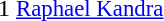<table cellspacing=0 cellpadding=0>
<tr>
<td><div>1 </div></td>
<td style="font-size: 95%"> <a href='#'>Raphael Kandra</a></td>
</tr>
</table>
